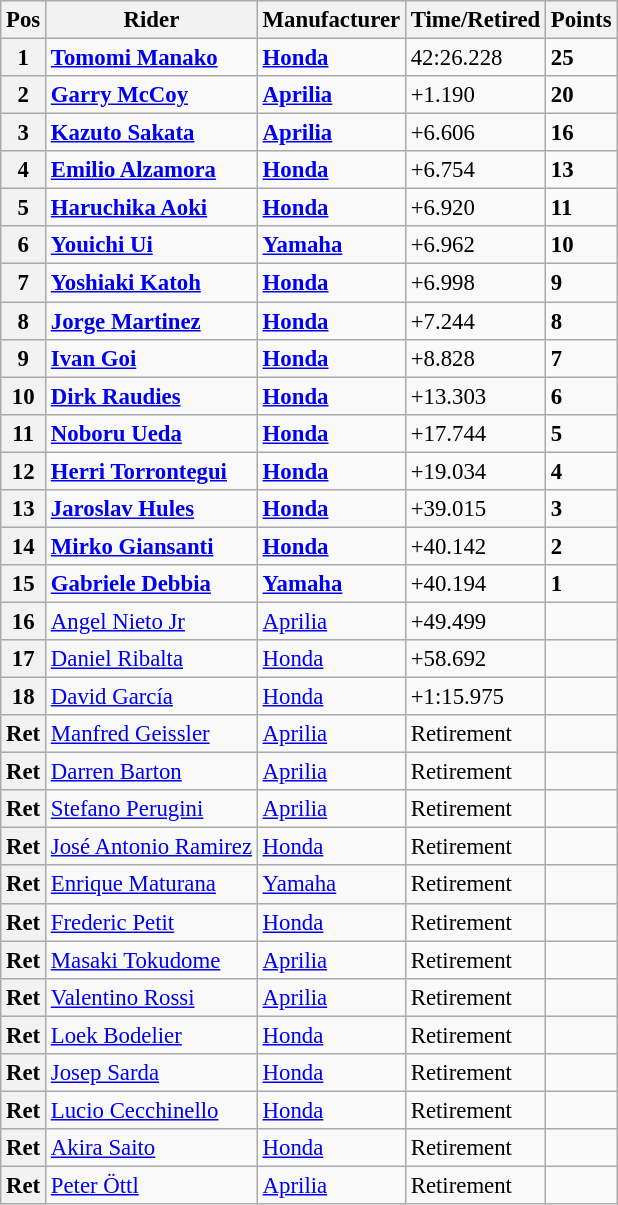<table class="wikitable" style="font-size: 95%;">
<tr>
<th>Pos</th>
<th>Rider</th>
<th>Manufacturer</th>
<th>Time/Retired</th>
<th>Points</th>
</tr>
<tr>
<th>1</th>
<td> <strong><a href='#'>Tomomi Manako</a></strong></td>
<td><strong><a href='#'>Honda</a></strong></td>
<td>42:26.228</td>
<td><strong>25</strong></td>
</tr>
<tr>
<th>2</th>
<td> <strong><a href='#'>Garry McCoy</a></strong></td>
<td><strong><a href='#'>Aprilia</a></strong></td>
<td>+1.190</td>
<td><strong>20</strong></td>
</tr>
<tr>
<th>3</th>
<td> <strong><a href='#'>Kazuto Sakata</a></strong></td>
<td><strong><a href='#'>Aprilia</a></strong></td>
<td>+6.606</td>
<td><strong>16</strong></td>
</tr>
<tr>
<th>4</th>
<td> <strong><a href='#'>Emilio Alzamora</a></strong></td>
<td><strong><a href='#'>Honda</a></strong></td>
<td>+6.754</td>
<td><strong>13</strong></td>
</tr>
<tr>
<th>5</th>
<td> <strong><a href='#'>Haruchika Aoki</a></strong></td>
<td><strong><a href='#'>Honda</a></strong></td>
<td>+6.920</td>
<td><strong>11</strong></td>
</tr>
<tr>
<th>6</th>
<td> <strong><a href='#'>Youichi Ui</a></strong></td>
<td><strong><a href='#'>Yamaha</a></strong></td>
<td>+6.962</td>
<td><strong>10</strong></td>
</tr>
<tr>
<th>7</th>
<td> <strong><a href='#'>Yoshiaki Katoh</a></strong></td>
<td><strong><a href='#'>Honda</a></strong></td>
<td>+6.998</td>
<td><strong>9</strong></td>
</tr>
<tr>
<th>8</th>
<td> <strong><a href='#'>Jorge Martinez</a></strong></td>
<td><strong><a href='#'>Honda</a></strong></td>
<td>+7.244</td>
<td><strong>8</strong></td>
</tr>
<tr>
<th>9</th>
<td> <strong><a href='#'>Ivan Goi</a></strong></td>
<td><strong><a href='#'>Honda</a></strong></td>
<td>+8.828</td>
<td><strong>7</strong></td>
</tr>
<tr>
<th>10</th>
<td> <strong><a href='#'>Dirk Raudies</a></strong></td>
<td><strong><a href='#'>Honda</a></strong></td>
<td>+13.303</td>
<td><strong>6</strong></td>
</tr>
<tr>
<th>11</th>
<td> <strong><a href='#'>Noboru Ueda</a></strong></td>
<td><strong><a href='#'>Honda</a></strong></td>
<td>+17.744</td>
<td><strong>5</strong></td>
</tr>
<tr>
<th>12</th>
<td> <strong><a href='#'>Herri Torrontegui</a></strong></td>
<td><strong><a href='#'>Honda</a></strong></td>
<td>+19.034</td>
<td><strong>4</strong></td>
</tr>
<tr>
<th>13</th>
<td> <strong><a href='#'>Jaroslav Hules</a></strong></td>
<td><strong><a href='#'>Honda</a></strong></td>
<td>+39.015</td>
<td><strong>3</strong></td>
</tr>
<tr>
<th>14</th>
<td> <strong><a href='#'>Mirko Giansanti</a></strong></td>
<td><strong><a href='#'>Honda</a></strong></td>
<td>+40.142</td>
<td><strong>2</strong></td>
</tr>
<tr>
<th>15</th>
<td> <strong><a href='#'>Gabriele Debbia</a></strong></td>
<td><strong><a href='#'>Yamaha</a></strong></td>
<td>+40.194</td>
<td><strong>1</strong></td>
</tr>
<tr>
<th>16</th>
<td> <a href='#'>Angel Nieto Jr</a></td>
<td><a href='#'>Aprilia</a></td>
<td>+49.499</td>
<td></td>
</tr>
<tr>
<th>17</th>
<td> <a href='#'>Daniel Ribalta</a></td>
<td><a href='#'>Honda</a></td>
<td>+58.692</td>
<td></td>
</tr>
<tr>
<th>18</th>
<td> <a href='#'>David García</a></td>
<td><a href='#'>Honda</a></td>
<td>+1:15.975</td>
<td></td>
</tr>
<tr>
<th>Ret</th>
<td> <a href='#'>Manfred Geissler</a></td>
<td><a href='#'>Aprilia</a></td>
<td>Retirement</td>
<td></td>
</tr>
<tr>
<th>Ret</th>
<td> <a href='#'>Darren Barton</a></td>
<td><a href='#'>Aprilia</a></td>
<td>Retirement</td>
<td></td>
</tr>
<tr>
<th>Ret</th>
<td> <a href='#'>Stefano Perugini</a></td>
<td><a href='#'>Aprilia</a></td>
<td>Retirement</td>
<td></td>
</tr>
<tr>
<th>Ret</th>
<td> <a href='#'>José Antonio Ramirez</a></td>
<td><a href='#'>Honda</a></td>
<td>Retirement</td>
<td></td>
</tr>
<tr>
<th>Ret</th>
<td> <a href='#'>Enrique Maturana</a></td>
<td><a href='#'>Yamaha</a></td>
<td>Retirement</td>
<td></td>
</tr>
<tr>
<th>Ret</th>
<td> <a href='#'>Frederic Petit</a></td>
<td><a href='#'>Honda</a></td>
<td>Retirement</td>
<td></td>
</tr>
<tr>
<th>Ret</th>
<td> <a href='#'>Masaki Tokudome</a></td>
<td><a href='#'>Aprilia</a></td>
<td>Retirement</td>
<td></td>
</tr>
<tr>
<th>Ret</th>
<td> <a href='#'>Valentino Rossi</a></td>
<td><a href='#'>Aprilia</a></td>
<td>Retirement</td>
<td></td>
</tr>
<tr>
<th>Ret</th>
<td> <a href='#'>Loek Bodelier</a></td>
<td><a href='#'>Honda</a></td>
<td>Retirement</td>
<td></td>
</tr>
<tr>
<th>Ret</th>
<td> <a href='#'>Josep Sarda</a></td>
<td><a href='#'>Honda</a></td>
<td>Retirement</td>
<td></td>
</tr>
<tr>
<th>Ret</th>
<td> <a href='#'>Lucio Cecchinello</a></td>
<td><a href='#'>Honda</a></td>
<td>Retirement</td>
<td></td>
</tr>
<tr>
<th>Ret</th>
<td> <a href='#'>Akira Saito</a></td>
<td><a href='#'>Honda</a></td>
<td>Retirement</td>
<td></td>
</tr>
<tr>
<th>Ret</th>
<td> <a href='#'>Peter Öttl</a></td>
<td><a href='#'>Aprilia</a></td>
<td>Retirement</td>
<td></td>
</tr>
</table>
